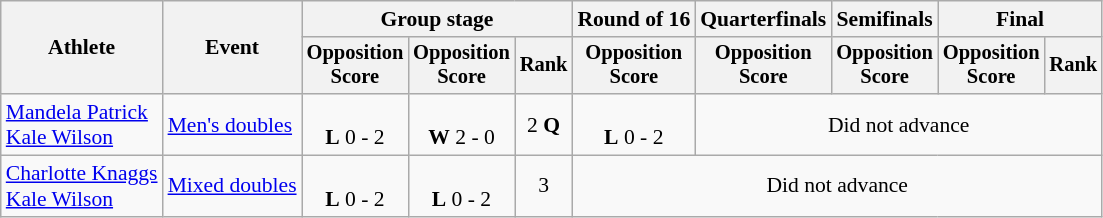<table class=wikitable style="font-size:90%">
<tr>
<th rowspan=2>Athlete</th>
<th rowspan=2>Event</th>
<th colspan=3>Group stage</th>
<th>Round of 16</th>
<th>Quarterfinals</th>
<th>Semifinals</th>
<th colspan=2>Final</th>
</tr>
<tr style="font-size:95%">
<th>Opposition<br>Score</th>
<th>Opposition<br>Score</th>
<th>Rank</th>
<th>Opposition<br>Score</th>
<th>Opposition<br>Score</th>
<th>Opposition<br>Score</th>
<th>Opposition<br>Score</th>
<th>Rank</th>
</tr>
<tr align=center>
<td align=left><a href='#'>Mandela Patrick</a><br><a href='#'>Kale Wilson</a></td>
<td align=left><a href='#'>Men's doubles</a></td>
<td><br><strong>L</strong> 0 - 2</td>
<td><br><strong>W</strong> 2 - 0</td>
<td>2 <strong>Q</strong></td>
<td><br><strong>L</strong> 0 - 2</td>
<td colspan=4>Did not advance</td>
</tr>
<tr align=center>
<td align=left><a href='#'>Charlotte Knaggs</a><br><a href='#'>Kale Wilson</a></td>
<td align=left><a href='#'>Mixed doubles</a></td>
<td><br><strong>L</strong> 0 - 2</td>
<td><br><strong>L</strong> 0 - 2</td>
<td>3</td>
<td colspan=5>Did not advance</td>
</tr>
</table>
